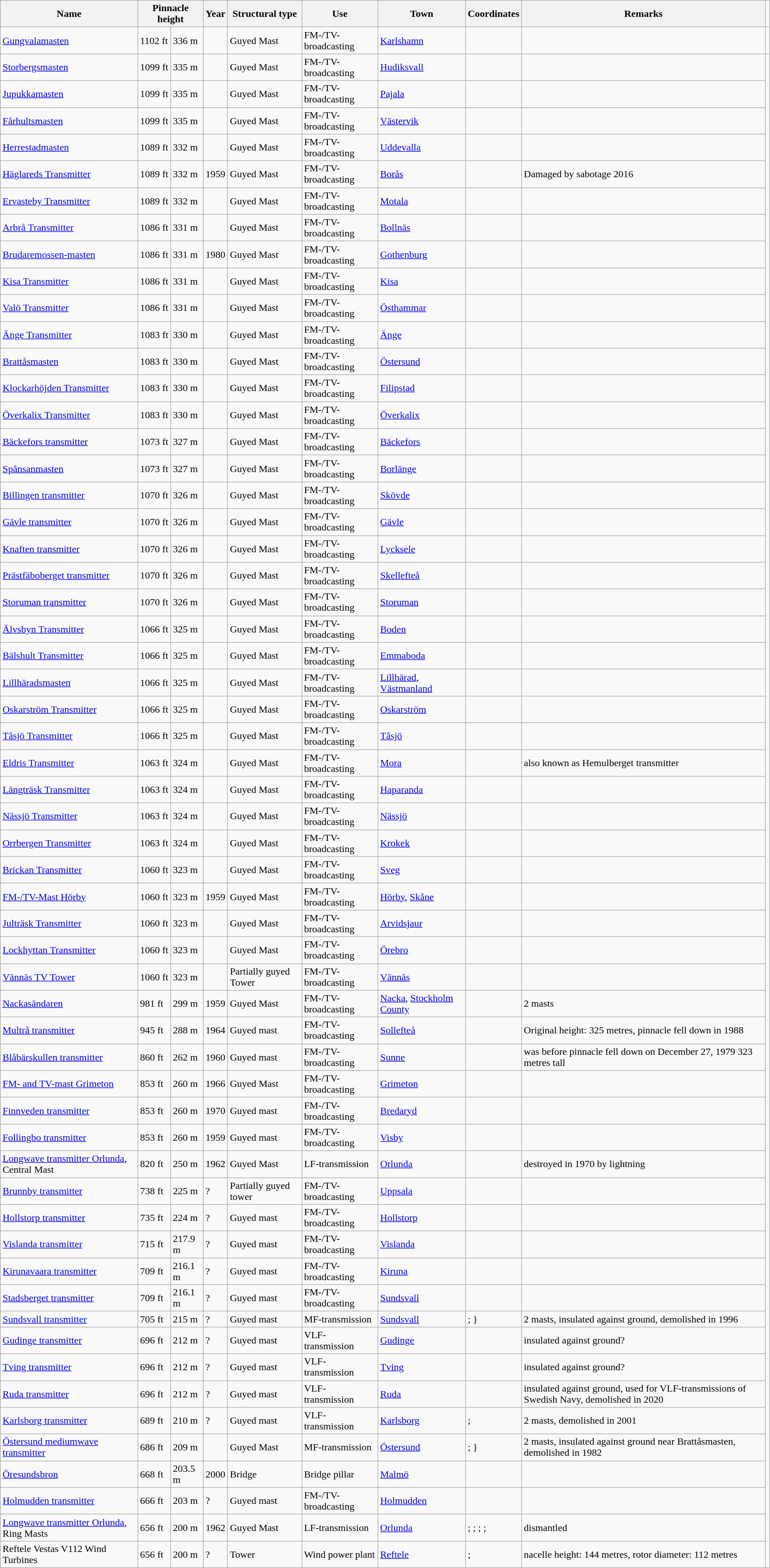<table class="wikitable">
<tr>
<th>Name</th>
<th colspan="2">Pinnacle height</th>
<th>Year</th>
<th>Structural type</th>
<th>Use</th>
<th>Town</th>
<th>Coordinates</th>
<th>Remarks</th>
</tr>
<tr>
<td><a href='#'>Gungvalamasten</a></td>
<td>1102 ft</td>
<td>336 m</td>
<td></td>
<td>Guyed Mast</td>
<td>FM-/TV-broadcasting</td>
<td><a href='#'>Karlshamn</a></td>
<td></td>
<td></td>
<td></td>
</tr>
<tr>
<td><a href='#'>Storbergsmasten</a></td>
<td>1099 ft</td>
<td>335 m</td>
<td></td>
<td>Guyed Mast</td>
<td>FM-/TV-broadcasting</td>
<td><a href='#'>Hudiksvall</a></td>
<td></td>
<td></td>
</tr>
<tr>
<td><a href='#'>Jupukkamasten</a></td>
<td>1099 ft</td>
<td>335 m</td>
<td></td>
<td>Guyed Mast</td>
<td>FM-/TV-broadcasting</td>
<td><a href='#'>Pajala</a></td>
<td></td>
<td></td>
</tr>
<tr>
<td><a href='#'>Fårhultsmasten</a></td>
<td>1099 ft</td>
<td>335 m</td>
<td></td>
<td>Guyed Mast</td>
<td>FM-/TV-broadcasting</td>
<td><a href='#'>Västervik</a></td>
<td></td>
<td></td>
</tr>
<tr ->
<td><a href='#'>Herrestadmasten</a></td>
<td>1089 ft</td>
<td>332 m</td>
<td></td>
<td>Guyed Mast</td>
<td>FM-/TV-broadcasting</td>
<td><a href='#'>Uddevalla</a></td>
<td></td>
<td></td>
</tr>
<tr>
<td><a href='#'>Häglareds Transmitter</a></td>
<td>1089 ft</td>
<td>332 m</td>
<td>1959</td>
<td>Guyed Mast</td>
<td>FM-/TV-broadcasting</td>
<td><a href='#'>Borås</a></td>
<td></td>
<td>Damaged by sabotage 2016</td>
</tr>
<tr>
<td><a href='#'>Ervasteby Transmitter</a></td>
<td>1089 ft</td>
<td>332 m</td>
<td></td>
<td>Guyed Mast</td>
<td>FM-/TV-broadcasting</td>
<td><a href='#'>Motala</a></td>
<td></td>
<td></td>
</tr>
<tr>
<td><a href='#'>Arbrå Transmitter</a></td>
<td>1086 ft</td>
<td>331 m</td>
<td></td>
<td>Guyed Mast</td>
<td>FM-/TV-broadcasting</td>
<td><a href='#'>Bollnäs</a></td>
<td></td>
<td></td>
</tr>
<tr>
<td><a href='#'>Brudaremossen-masten</a></td>
<td>1086 ft</td>
<td>331 m</td>
<td>1980</td>
<td>Guyed Mast</td>
<td>FM-/TV-broadcasting</td>
<td><a href='#'>Gothenburg</a></td>
<td></td>
<td></td>
</tr>
<tr>
<td><a href='#'>Kisa Transmitter</a></td>
<td>1086 ft</td>
<td>331 m</td>
<td></td>
<td>Guyed Mast</td>
<td>FM-/TV-broadcasting</td>
<td><a href='#'>Kisa</a></td>
<td></td>
<td></td>
</tr>
<tr>
<td><a href='#'>Valö Transmitter</a></td>
<td>1086 ft</td>
<td>331 m</td>
<td></td>
<td>Guyed Mast</td>
<td>FM-/TV-broadcasting</td>
<td><a href='#'>Östhammar</a></td>
<td></td>
<td></td>
</tr>
<tr>
<td><a href='#'>Änge Transmitter</a></td>
<td>1083 ft</td>
<td>330 m</td>
<td></td>
<td>Guyed Mast</td>
<td>FM-/TV-broadcasting</td>
<td><a href='#'>Änge</a></td>
<td></td>
<td></td>
</tr>
<tr>
<td><a href='#'>Brattåsmasten</a></td>
<td>1083 ft</td>
<td>330 m</td>
<td></td>
<td>Guyed Mast</td>
<td>FM-/TV-broadcasting</td>
<td><a href='#'>Östersund</a></td>
<td></td>
<td></td>
</tr>
<tr>
<td><a href='#'>Klockarhöjden Transmitter</a></td>
<td>1083 ft</td>
<td>330 m</td>
<td></td>
<td>Guyed Mast</td>
<td>FM-/TV-broadcasting</td>
<td><a href='#'>Filipstad</a></td>
<td></td>
<td></td>
</tr>
<tr>
<td><a href='#'>Överkalix Transmitter</a></td>
<td>1083 ft</td>
<td>330 m</td>
<td></td>
<td>Guyed Mast</td>
<td>FM-/TV-broadcasting</td>
<td><a href='#'>Överkalix</a></td>
<td></td>
<td></td>
</tr>
<tr>
<td><a href='#'>Bäckefors transmitter</a></td>
<td>1073 ft</td>
<td>327 m</td>
<td></td>
<td>Guyed Mast</td>
<td>FM-/TV-broadcasting</td>
<td><a href='#'>Bäckefors</a></td>
<td></td>
<td></td>
</tr>
<tr>
<td><a href='#'>Spånsanmasten</a></td>
<td>1073 ft</td>
<td>327 m</td>
<td></td>
<td>Guyed Mast</td>
<td>FM-/TV-broadcasting</td>
<td><a href='#'>Borlänge</a></td>
<td></td>
<td></td>
</tr>
<tr>
<td><a href='#'>Billingen transmitter</a></td>
<td>1070 ft</td>
<td>326 m</td>
<td></td>
<td>Guyed Mast</td>
<td>FM-/TV-broadcasting</td>
<td><a href='#'>Skövde</a></td>
<td></td>
<td></td>
</tr>
<tr>
<td><a href='#'>Gävle transmitter</a></td>
<td>1070 ft</td>
<td>326 m</td>
<td></td>
<td>Guyed Mast</td>
<td>FM-/TV-broadcasting</td>
<td><a href='#'>Gävle</a></td>
<td></td>
<td></td>
</tr>
<tr>
<td><a href='#'>Knaften transmitter</a></td>
<td>1070 ft</td>
<td>326 m</td>
<td></td>
<td>Guyed Mast</td>
<td>FM-/TV-broadcasting</td>
<td><a href='#'>Lycksele</a></td>
<td></td>
<td></td>
</tr>
<tr>
<td><a href='#'>Prästfäboberget transmitter</a></td>
<td>1070 ft</td>
<td>326 m</td>
<td></td>
<td>Guyed Mast</td>
<td>FM-/TV-broadcasting</td>
<td><a href='#'>Skellefteå</a></td>
<td></td>
<td></td>
</tr>
<tr>
<td><a href='#'>Storuman transmitter</a></td>
<td>1070 ft</td>
<td>326 m</td>
<td></td>
<td>Guyed Mast</td>
<td>FM-/TV-broadcasting</td>
<td><a href='#'>Storuman</a></td>
<td></td>
<td></td>
</tr>
<tr>
<td><a href='#'>Älvsbyn Transmitter</a></td>
<td>1066 ft</td>
<td>325 m</td>
<td></td>
<td>Guyed Mast</td>
<td>FM-/TV-broadcasting</td>
<td><a href='#'>Boden</a></td>
<td></td>
<td></td>
</tr>
<tr>
<td><a href='#'>Bälshult Transmitter</a></td>
<td>1066 ft</td>
<td>325 m</td>
<td></td>
<td>Guyed Mast</td>
<td>FM-/TV-broadcasting</td>
<td><a href='#'>Emmaboda</a></td>
<td></td>
<td></td>
</tr>
<tr>
<td><a href='#'>Lillhäradsmasten</a></td>
<td>1066 ft</td>
<td>325 m</td>
<td></td>
<td>Guyed Mast</td>
<td>FM-/TV-broadcasting</td>
<td><a href='#'>Lillhärad</a>, <a href='#'>Västmanland</a></td>
<td></td>
<td></td>
</tr>
<tr>
<td><a href='#'>Oskarström Transmitter</a></td>
<td>1066 ft</td>
<td>325 m</td>
<td></td>
<td>Guyed Mast</td>
<td>FM-/TV-broadcasting</td>
<td><a href='#'>Oskarström</a></td>
<td></td>
<td></td>
</tr>
<tr>
<td><a href='#'>Tåsjö Transmitter</a></td>
<td>1066 ft</td>
<td>325 m</td>
<td></td>
<td>Guyed Mast</td>
<td>FM-/TV-broadcasting</td>
<td><a href='#'>Tåsjö</a></td>
<td></td>
<td></td>
</tr>
<tr>
<td><a href='#'>Eldris Transmitter</a></td>
<td>1063 ft</td>
<td>324 m</td>
<td></td>
<td>Guyed Mast</td>
<td>FM-/TV-broadcasting</td>
<td><a href='#'>Mora</a></td>
<td></td>
<td>also known as Hemulberget transmitter</td>
</tr>
<tr>
<td><a href='#'>Längträsk Transmitter</a></td>
<td>1063 ft</td>
<td>324 m</td>
<td></td>
<td>Guyed Mast</td>
<td>FM-/TV-broadcasting</td>
<td><a href='#'>Haparanda</a></td>
<td></td>
<td></td>
</tr>
<tr>
<td><a href='#'>Nässjö Transmitter</a></td>
<td>1063 ft</td>
<td>324 m</td>
<td></td>
<td>Guyed Mast</td>
<td>FM-/TV-broadcasting</td>
<td><a href='#'>Nässjö</a></td>
<td></td>
<td></td>
</tr>
<tr>
<td><a href='#'>Orrbergen Transmitter</a></td>
<td>1063 ft</td>
<td>324 m</td>
<td></td>
<td>Guyed Mast</td>
<td>FM-/TV-broadcasting</td>
<td><a href='#'>Krokek</a></td>
<td></td>
<td></td>
</tr>
<tr>
<td><a href='#'>Brickan Transmitter</a></td>
<td>1060 ft</td>
<td>323 m</td>
<td></td>
<td>Guyed Mast</td>
<td>FM-/TV-broadcasting</td>
<td><a href='#'>Sveg</a></td>
<td></td>
<td></td>
</tr>
<tr>
<td><a href='#'>FM-/TV-Mast Hörby</a></td>
<td>1060 ft</td>
<td>323 m</td>
<td>1959</td>
<td>Guyed Mast</td>
<td>FM-/TV-broadcasting</td>
<td><a href='#'>Hörby</a>, <a href='#'>Skåne</a></td>
<td></td>
<td></td>
</tr>
<tr>
<td><a href='#'>Julträsk Transmitter</a></td>
<td>1060 ft</td>
<td>323 m</td>
<td></td>
<td>Guyed Mast</td>
<td>FM-/TV-broadcasting</td>
<td><a href='#'>Arvidsjaur</a></td>
<td></td>
<td></td>
</tr>
<tr>
<td><a href='#'>Lockhyttan Transmitter</a></td>
<td>1060 ft</td>
<td>323 m</td>
<td></td>
<td>Guyed Mast</td>
<td>FM-/TV-broadcasting</td>
<td><a href='#'>Örebro</a></td>
<td></td>
<td></td>
</tr>
<tr>
<td><a href='#'>Vännäs TV Tower</a></td>
<td>1060 ft</td>
<td>323 m</td>
<td></td>
<td>Partially guyed Tower</td>
<td>FM-/TV-broadcasting</td>
<td><a href='#'>Vännäs</a></td>
<td></td>
<td></td>
</tr>
<tr>
<td><a href='#'>Nackasändaren</a></td>
<td>981 ft</td>
<td>299 m</td>
<td>1959</td>
<td>Guyed Mast</td>
<td>FM-/TV-broadcasting</td>
<td><a href='#'>Nacka</a>, <a href='#'>Stockholm County</a></td>
<td>  </td>
<td>2 masts</td>
</tr>
<tr>
<td><a href='#'>Multrå transmitter</a></td>
<td>945 ft</td>
<td>288 m</td>
<td>1964</td>
<td>Guyed mast</td>
<td>FM-/TV-broadcasting</td>
<td><a href='#'>Sollefteå</a></td>
<td></td>
<td>Original height: 325 metres, pinnacle fell down in 1988</td>
</tr>
<tr>
<td><a href='#'>Blåbärskullen transmitter</a></td>
<td>860 ft</td>
<td>262 m</td>
<td>1960</td>
<td>Guyed mast</td>
<td>FM-/TV-broadcasting</td>
<td><a href='#'>Sunne</a></td>
<td></td>
<td>was before pinnacle fell down on December 27, 1979 323 metres tall</td>
</tr>
<tr>
<td><a href='#'>FM- and TV-mast Grimeton</a></td>
<td>853 ft</td>
<td>260 m</td>
<td>1966</td>
<td>Guyed Mast</td>
<td>FM-/TV-broadcasting</td>
<td><a href='#'>Grimeton</a></td>
<td></td>
<td></td>
</tr>
<tr>
<td><a href='#'>Finnveden transmitter</a></td>
<td>853 ft</td>
<td>260 m</td>
<td>1970</td>
<td>Guyed mast</td>
<td>FM-/TV-broadcasting</td>
<td><a href='#'>Bredaryd</a></td>
<td></td>
<td></td>
</tr>
<tr>
<td><a href='#'>Follingbo transmitter</a></td>
<td>853 ft</td>
<td>260 m</td>
<td>1959</td>
<td>Guyed mast</td>
<td>FM-/TV-broadcasting</td>
<td><a href='#'>Visby</a></td>
<td></td>
<td></td>
</tr>
<tr>
<td><a href='#'>Longwave transmitter Orlunda</a>, Central Mast</td>
<td>820 ft</td>
<td>250 m</td>
<td>1962</td>
<td>Guyed Mast</td>
<td>LF-transmission</td>
<td><a href='#'>Orlunda</a></td>
<td></td>
<td>destroyed in 1970 by lightning</td>
</tr>
<tr>
<td><a href='#'>Brunnby transmitter</a></td>
<td>738 ft</td>
<td>225 m</td>
<td>?</td>
<td>Partially guyed tower</td>
<td>FM-/TV-broadcasting</td>
<td><a href='#'>Uppsala</a></td>
<td></td>
<td></td>
</tr>
<tr>
<td><a href='#'>Hollstorp transmitter</a></td>
<td>735 ft</td>
<td>224 m</td>
<td>?</td>
<td>Guyed mast</td>
<td>FM-/TV-broadcasting</td>
<td><a href='#'>Hollstorp</a></td>
<td></td>
<td></td>
</tr>
<tr>
<td><a href='#'>Vislanda transmitter</a></td>
<td>715 ft</td>
<td>217.9 m</td>
<td>?</td>
<td>Guyed mast</td>
<td>FM-/TV-broadcasting</td>
<td><a href='#'>Vislanda</a></td>
<td></td>
<td></td>
</tr>
<tr>
<td><a href='#'>Kirunavaara transmitter</a></td>
<td>709 ft</td>
<td>216.1 m</td>
<td>?</td>
<td>Guyed mast</td>
<td>FM-/TV-broadcasting</td>
<td><a href='#'>Kiruna</a></td>
<td></td>
<td></td>
</tr>
<tr>
<td><a href='#'>Stadsberget transmitter</a></td>
<td>709 ft</td>
<td>216.1 m</td>
<td>?</td>
<td>Guyed mast</td>
<td>FM-/TV-broadcasting</td>
<td><a href='#'>Sundsvall</a></td>
<td></td>
<td></td>
</tr>
<tr>
<td><a href='#'>Sundsvall transmitter</a></td>
<td>705 ft</td>
<td>215 m</td>
<td>?</td>
<td>Guyed mast</td>
<td>MF-transmission</td>
<td><a href='#'>Sundsvall</a></td>
<td> ; }</td>
<td>2 masts, insulated against ground, demolished in 1996</td>
</tr>
<tr>
<td><a href='#'>Gudinge transmitter</a></td>
<td>696 ft</td>
<td>212 m</td>
<td>?</td>
<td>Guyed mast</td>
<td>VLF-transmission</td>
<td><a href='#'>Gudinge</a></td>
<td></td>
<td>insulated against ground?</td>
</tr>
<tr>
<td><a href='#'>Tving transmitter</a></td>
<td>696 ft</td>
<td>212 m</td>
<td>?</td>
<td>Guyed mast</td>
<td>VLF-transmission</td>
<td><a href='#'>Tving</a></td>
<td></td>
<td>insulated against ground?</td>
</tr>
<tr>
<td><a href='#'>Ruda transmitter</a></td>
<td>696 ft</td>
<td>212 m</td>
<td>?</td>
<td>Guyed mast</td>
<td>VLF-transmission</td>
<td><a href='#'>Ruda</a></td>
<td></td>
<td>insulated against ground, used for VLF-transmissions of Swedish Navy, demolished in 2020</td>
</tr>
<tr>
<td><a href='#'>Karlsborg transmitter</a></td>
<td>689 ft</td>
<td>210 m</td>
<td>?</td>
<td>Guyed mast</td>
<td>VLF-transmission</td>
<td><a href='#'>Karlsborg</a></td>
<td> ; </td>
<td>2 masts, demolished in 2001</td>
</tr>
<tr>
<td><a href='#'>Östersund mediumwave transmitter</a></td>
<td>686 ft</td>
<td>209 m</td>
<td></td>
<td>Guyed Mast</td>
<td>MF-transmission</td>
<td><a href='#'>Östersund</a></td>
<td> ; }</td>
<td>2 masts, insulated against ground near Brattåsmasten, demolished in 1982</td>
</tr>
<tr>
<td><a href='#'>Öresundsbron</a></td>
<td>668 ft</td>
<td>203.5 m</td>
<td>2000</td>
<td>Bridge</td>
<td>Bridge pillar</td>
<td><a href='#'>Malmö</a></td>
<td> </td>
<td></td>
</tr>
<tr>
<td><a href='#'>Holmudden transmitter</a></td>
<td>666 ft</td>
<td>203 m</td>
<td>?</td>
<td>Guyed mast</td>
<td>FM-/TV-broadcasting</td>
<td><a href='#'>Holmudden</a></td>
<td></td>
<td></td>
</tr>
<tr>
<td><a href='#'>Longwave transmitter Orlunda</a>, Ring Masts</td>
<td>656 ft</td>
<td>200 m</td>
<td>1962</td>
<td>Guyed Mast</td>
<td>LF-transmission</td>
<td><a href='#'>Orlunda</a></td>
<td> ;  ;  ;  ; </td>
<td>dismantled</td>
</tr>
<tr>
<td>Reftele Vestas V112 Wind Turbines</td>
<td>656 ft</td>
<td>200 m</td>
<td>?</td>
<td>Tower</td>
<td>Wind power plant</td>
<td><a href='#'>Reftele</a></td>
<td> ; </td>
<td>nacelle height: 144 metres, rotor diameter: 112 metres</td>
</tr>
</table>
